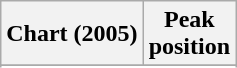<table class="wikitable plainrowheaders">
<tr>
<th>Chart (2005)</th>
<th>Peak<br>position</th>
</tr>
<tr>
</tr>
<tr>
</tr>
</table>
